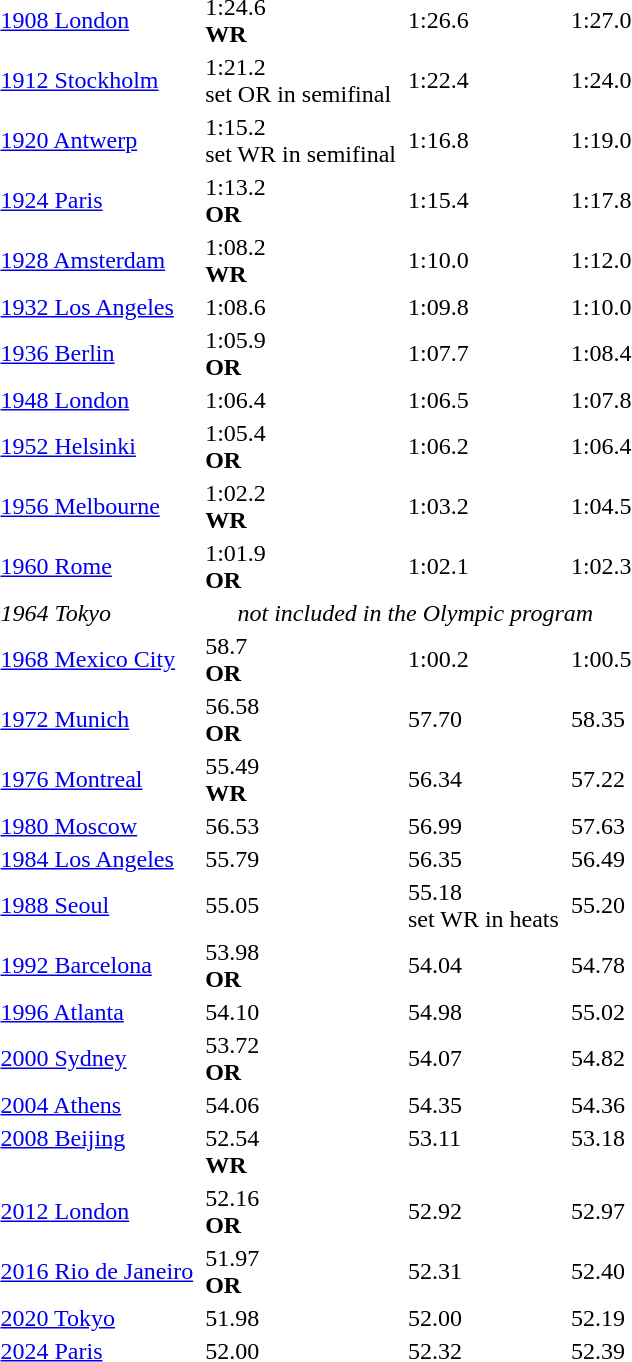<table>
<tr>
<td><a href='#'>1908 London</a><br></td>
<td></td>
<td>1:24.6 <br> <strong>WR</strong></td>
<td></td>
<td>1:26.6</td>
<td></td>
<td>1:27.0</td>
</tr>
<tr>
<td><a href='#'>1912 Stockholm</a><br></td>
<td></td>
<td>1:21.2 <br><span>set OR in semifinal</span></td>
<td></td>
<td>1:22.4</td>
<td></td>
<td>1:24.0</td>
</tr>
<tr>
<td><a href='#'>1920 Antwerp</a><br></td>
<td></td>
<td>1:15.2 <br><span>set WR in semifinal</span></td>
<td></td>
<td>1:16.8</td>
<td></td>
<td>1:19.0</td>
</tr>
<tr>
<td><a href='#'>1924 Paris</a><br></td>
<td></td>
<td>1:13.2 <br> <strong>OR</strong></td>
<td></td>
<td>1:15.4</td>
<td></td>
<td>1:17.8</td>
</tr>
<tr>
<td><a href='#'>1928 Amsterdam</a><br></td>
<td></td>
<td>1:08.2 <br> <strong>WR</strong></td>
<td></td>
<td>1:10.0</td>
<td></td>
<td>1:12.0</td>
</tr>
<tr>
<td><a href='#'>1932 Los Angeles</a><br></td>
<td></td>
<td>1:08.6</td>
<td></td>
<td>1:09.8</td>
<td></td>
<td>1:10.0</td>
</tr>
<tr>
<td><a href='#'>1936 Berlin</a><br></td>
<td></td>
<td>1:05.9 <br> <strong>OR</strong></td>
<td></td>
<td>1:07.7</td>
<td></td>
<td>1:08.4</td>
</tr>
<tr>
<td><a href='#'>1948 London</a><br></td>
<td></td>
<td>1:06.4</td>
<td></td>
<td>1:06.5</td>
<td></td>
<td>1:07.8</td>
</tr>
<tr>
<td><a href='#'>1952 Helsinki</a><br></td>
<td></td>
<td>1:05.4 <br> <strong>OR</strong></td>
<td></td>
<td>1:06.2</td>
<td></td>
<td>1:06.4</td>
</tr>
<tr>
<td><a href='#'>1956 Melbourne</a><br></td>
<td></td>
<td>1:02.2 <br> <strong>WR</strong></td>
<td></td>
<td>1:03.2</td>
<td></td>
<td>1:04.5</td>
</tr>
<tr>
<td><a href='#'>1960 Rome</a><br></td>
<td></td>
<td>1:01.9 <br> <strong>OR</strong></td>
<td></td>
<td>1:02.1</td>
<td></td>
<td>1:02.3</td>
</tr>
<tr>
<td><em>1964 Tokyo</em></td>
<td colspan=6 align=center><em>not included in the Olympic program</em></td>
</tr>
<tr>
<td><a href='#'>1968 Mexico City</a><br></td>
<td></td>
<td>58.7 <br> <strong>OR</strong></td>
<td></td>
<td>1:00.2</td>
<td></td>
<td>1:00.5</td>
</tr>
<tr>
<td><a href='#'>1972 Munich</a><br></td>
<td></td>
<td>56.58 <br> <strong>OR</strong></td>
<td></td>
<td>57.70</td>
<td></td>
<td>58.35</td>
</tr>
<tr>
<td><a href='#'>1976 Montreal</a><br></td>
<td></td>
<td>55.49 <br> <strong>WR</strong></td>
<td></td>
<td>56.34</td>
<td></td>
<td>57.22</td>
</tr>
<tr>
<td><a href='#'>1980 Moscow</a><br></td>
<td></td>
<td>56.53</td>
<td></td>
<td>56.99</td>
<td></td>
<td>57.63</td>
</tr>
<tr>
<td><a href='#'>1984 Los Angeles</a><br></td>
<td></td>
<td>55.79</td>
<td></td>
<td>56.35</td>
<td></td>
<td>56.49</td>
</tr>
<tr>
<td><a href='#'>1988 Seoul</a><br></td>
<td></td>
<td>55.05</td>
<td></td>
<td>55.18 <br><span>set WR in heats</span></td>
<td></td>
<td>55.20</td>
</tr>
<tr>
<td><a href='#'>1992 Barcelona</a><br></td>
<td></td>
<td>53.98 <br> <strong>OR</strong></td>
<td></td>
<td>54.04</td>
<td></td>
<td>54.78</td>
</tr>
<tr>
<td><a href='#'>1996 Atlanta</a><br></td>
<td></td>
<td>54.10</td>
<td></td>
<td>54.98</td>
<td></td>
<td>55.02</td>
</tr>
<tr>
<td><a href='#'>2000 Sydney</a><br></td>
<td></td>
<td>53.72 <br> <strong>OR</strong></td>
<td></td>
<td>54.07</td>
<td></td>
<td>54.82</td>
</tr>
<tr>
<td><a href='#'>2004 Athens</a><br></td>
<td></td>
<td>54.06</td>
<td></td>
<td>54.35</td>
<td></td>
<td>54.36</td>
</tr>
<tr valign="top">
<td><a href='#'>2008 Beijing</a><br></td>
<td></td>
<td>52.54 <br> <strong>WR</strong></td>
<td></td>
<td>53.11</td>
<td><br></td>
<td>53.18</td>
</tr>
<tr>
<td><a href='#'>2012 London</a><br></td>
<td></td>
<td>52.16 <br> <strong>OR</strong></td>
<td></td>
<td>52.92</td>
<td></td>
<td>52.97</td>
</tr>
<tr>
<td><a href='#'>2016 Rio de Janeiro</a><br></td>
<td></td>
<td>51.97 <br> <strong>OR</strong></td>
<td></td>
<td>52.31</td>
<td></td>
<td>52.40</td>
</tr>
<tr>
<td><a href='#'>2020 Tokyo</a><br></td>
<td></td>
<td>51.98</td>
<td></td>
<td>52.00</td>
<td></td>
<td>52.19</td>
</tr>
<tr>
<td><a href='#'>2024 Paris</a><br></td>
<td></td>
<td>52.00</td>
<td></td>
<td>52.32</td>
<td></td>
<td>52.39</td>
</tr>
<tr>
</tr>
</table>
